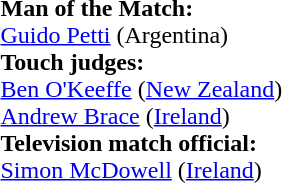<table style="width:50%">
<tr>
<td><br><strong>Man of the Match:</strong>
<br><a href='#'>Guido Petti</a> (Argentina)<br><strong>Touch judges:</strong>
<br><a href='#'>Ben O'Keeffe</a> (<a href='#'>New Zealand</a>)
<br><a href='#'>Andrew Brace</a> (<a href='#'>Ireland</a>)
<br><strong>Television match official:</strong>
<br><a href='#'>Simon McDowell</a> (<a href='#'>Ireland</a>)</td>
</tr>
</table>
